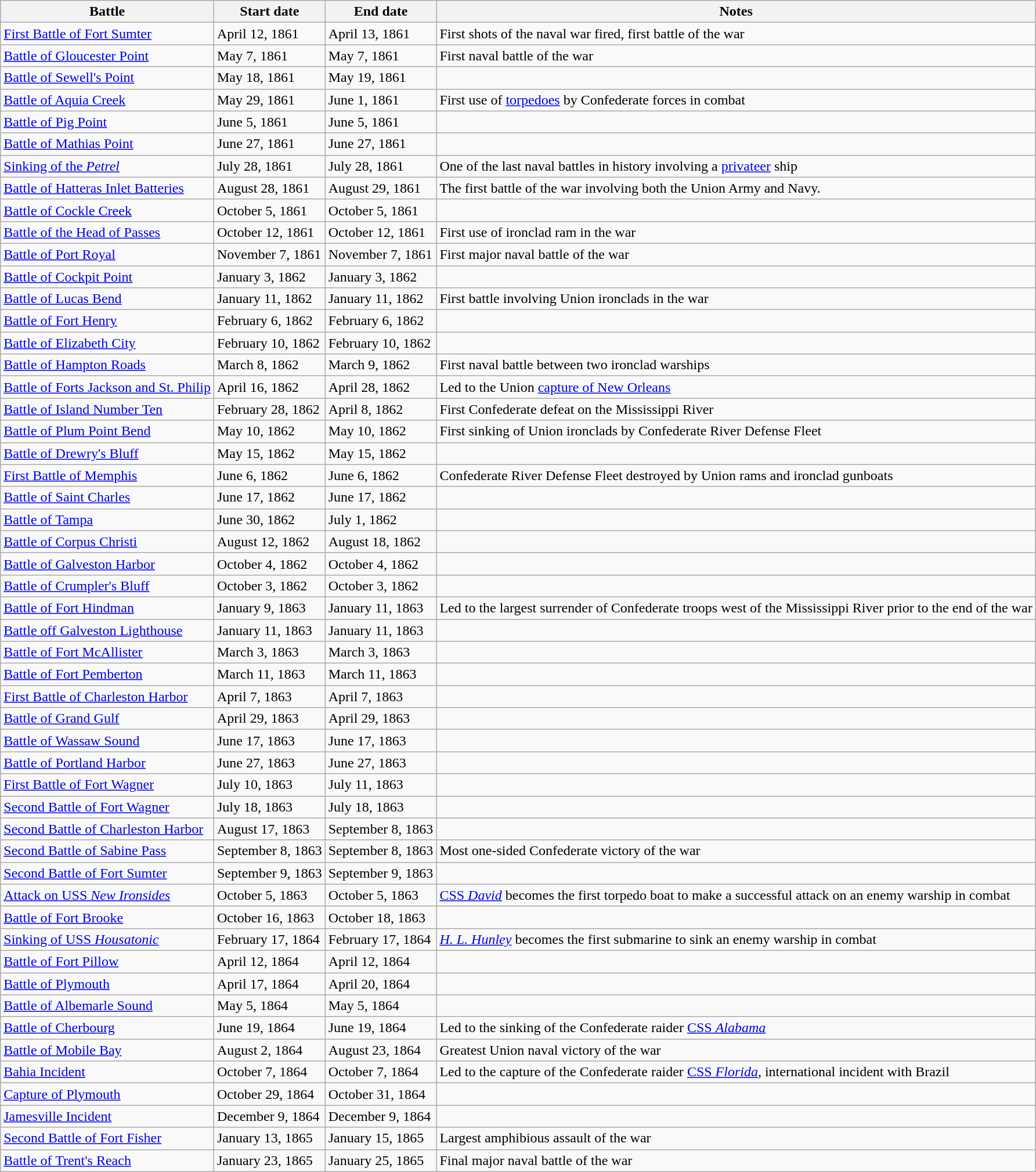<table class="wikitable sortable">
<tr>
<th>Battle</th>
<th>Start date</th>
<th>End date</th>
<th class="unsortable">Notes</th>
</tr>
<tr>
<td><a href='#'>First Battle of Fort Sumter</a></td>
<td>April 12, 1861</td>
<td>April 13, 1861</td>
<td>First shots of the naval war fired, first battle of the war</td>
</tr>
<tr>
<td><a href='#'>Battle of Gloucester Point</a></td>
<td>May 7, 1861</td>
<td>May 7, 1861</td>
<td>First naval battle of the war</td>
</tr>
<tr>
<td><a href='#'>Battle of Sewell's Point</a></td>
<td>May 18, 1861</td>
<td>May 19, 1861</td>
<td></td>
</tr>
<tr>
<td><a href='#'>Battle of Aquia Creek</a></td>
<td>May 29, 1861</td>
<td>June 1, 1861</td>
<td>First use of <a href='#'>torpedoes</a> by Confederate forces in combat</td>
</tr>
<tr>
<td><a href='#'>Battle of Pig Point</a></td>
<td>June 5, 1861</td>
<td>June 5, 1861</td>
<td></td>
</tr>
<tr>
<td><a href='#'>Battle of Mathias Point</a></td>
<td>June 27, 1861</td>
<td>June 27, 1861</td>
<td></td>
</tr>
<tr>
<td><a href='#'>Sinking of the <em>Petrel</em></a></td>
<td>July 28, 1861</td>
<td>July 28, 1861</td>
<td>One of the last naval battles in history involving a <a href='#'>privateer</a> ship</td>
</tr>
<tr>
<td><a href='#'>Battle of Hatteras Inlet Batteries</a></td>
<td>August 28, 1861</td>
<td>August 29, 1861</td>
<td>The first battle of the war involving both the Union Army and Navy.</td>
</tr>
<tr>
<td><a href='#'>Battle of Cockle Creek</a></td>
<td>October 5, 1861</td>
<td>October 5, 1861</td>
<td></td>
</tr>
<tr>
<td><a href='#'>Battle of the Head of Passes</a></td>
<td>October 12, 1861</td>
<td>October 12, 1861</td>
<td>First use of ironclad ram in the war</td>
</tr>
<tr>
<td><a href='#'>Battle of Port Royal</a></td>
<td>November 7, 1861</td>
<td>November 7, 1861</td>
<td>First major naval battle of the war</td>
</tr>
<tr>
<td><a href='#'>Battle of Cockpit Point</a></td>
<td>January 3, 1862</td>
<td>January 3, 1862</td>
<td></td>
</tr>
<tr>
<td><a href='#'>Battle of Lucas Bend</a></td>
<td>January 11, 1862</td>
<td>January 11, 1862</td>
<td>First battle involving Union ironclads in the war</td>
</tr>
<tr>
<td><a href='#'>Battle of Fort Henry</a></td>
<td>February 6, 1862</td>
<td>February 6, 1862</td>
<td></td>
</tr>
<tr>
<td><a href='#'>Battle of Elizabeth City</a></td>
<td>February 10, 1862</td>
<td>February 10, 1862</td>
<td></td>
</tr>
<tr id="Ironclads Battle">
<td><a href='#'>Battle of Hampton Roads</a></td>
<td>March 8, 1862</td>
<td>March 9, 1862</td>
<td>First naval battle between two ironclad warships</td>
</tr>
<tr>
<td><a href='#'>Battle of Forts Jackson and St. Philip</a></td>
<td>April 16, 1862</td>
<td>April 28, 1862</td>
<td>Led to the Union <a href='#'>capture of New Orleans</a></td>
</tr>
<tr>
<td><a href='#'>Battle of Island Number Ten</a></td>
<td>February 28, 1862</td>
<td>April 8, 1862</td>
<td>First Confederate defeat on the Mississippi River</td>
</tr>
<tr>
<td><a href='#'>Battle of Plum Point Bend</a></td>
<td>May 10, 1862</td>
<td>May 10, 1862</td>
<td>First sinking of Union ironclads by Confederate River Defense Fleet</td>
</tr>
<tr>
<td><a href='#'>Battle of Drewry's Bluff</a></td>
<td>May 15, 1862</td>
<td>May 15, 1862</td>
<td></td>
</tr>
<tr>
<td><a href='#'>First Battle of Memphis</a></td>
<td>June 6, 1862</td>
<td>June 6, 1862</td>
<td>Confederate River Defense Fleet destroyed by Union rams and ironclad gunboats</td>
</tr>
<tr>
<td><a href='#'>Battle of Saint Charles</a></td>
<td>June 17, 1862</td>
<td>June 17, 1862</td>
<td></td>
</tr>
<tr>
<td><a href='#'>Battle of Tampa</a></td>
<td>June 30, 1862</td>
<td>July 1, 1862</td>
<td></td>
</tr>
<tr>
<td><a href='#'>Battle of Corpus Christi</a></td>
<td>August 12, 1862</td>
<td>August 18, 1862</td>
<td></td>
</tr>
<tr>
<td><a href='#'>Battle of Galveston Harbor</a></td>
<td>October 4, 1862</td>
<td>October 4, 1862</td>
<td></td>
</tr>
<tr>
<td><a href='#'>Battle of Crumpler's Bluff</a></td>
<td>October 3, 1862</td>
<td>October 3, 1862</td>
<td></td>
</tr>
<tr>
<td><a href='#'>Battle of Fort Hindman</a></td>
<td>January 9, 1863</td>
<td>January 11, 1863</td>
<td>Led to the largest surrender of Confederate troops west of the Mississippi River prior to the end of the war</td>
</tr>
<tr>
<td><a href='#'>Battle off Galveston Lighthouse</a></td>
<td>January 11, 1863</td>
<td>January 11, 1863</td>
<td></td>
</tr>
<tr>
<td><a href='#'>Battle of Fort McAllister</a></td>
<td>March 3, 1863</td>
<td>March 3, 1863</td>
<td></td>
</tr>
<tr>
<td><a href='#'>Battle of Fort Pemberton</a></td>
<td>March 11, 1863</td>
<td>March 11, 1863</td>
<td></td>
</tr>
<tr id="Charleston">
<td><a href='#'>First Battle of Charleston Harbor</a></td>
<td>April 7, 1863</td>
<td>April 7, 1863</td>
<td></td>
</tr>
<tr>
<td><a href='#'>Battle of Grand Gulf</a></td>
<td>April 29, 1863</td>
<td>April 29, 1863</td>
<td></td>
</tr>
<tr>
<td><a href='#'>Battle of Wassaw Sound</a></td>
<td>June 17, 1863</td>
<td>June 17, 1863</td>
<td></td>
</tr>
<tr>
<td><a href='#'>Battle of Portland Harbor</a></td>
<td>June 27, 1863</td>
<td>June 27, 1863</td>
<td></td>
</tr>
<tr>
<td><a href='#'>First Battle of Fort Wagner</a></td>
<td>July 10, 1863</td>
<td>July 11, 1863</td>
<td></td>
</tr>
<tr>
<td><a href='#'>Second Battle of Fort Wagner</a></td>
<td>July 18, 1863</td>
<td>July 18, 1863</td>
<td></td>
</tr>
<tr>
<td><a href='#'>Second Battle of Charleston Harbor</a></td>
<td>August 17, 1863</td>
<td>September 8, 1863</td>
<td></td>
</tr>
<tr>
<td><a href='#'>Second Battle of Sabine Pass</a></td>
<td>September 8, 1863</td>
<td>September 8, 1863</td>
<td>Most one-sided Confederate victory of the war</td>
</tr>
<tr>
<td><a href='#'>Second Battle of Fort Sumter</a></td>
<td>September 9, 1863</td>
<td>September 9, 1863</td>
<td></td>
</tr>
<tr>
<td><a href='#'>Attack on USS <em>New Ironsides</em></a></td>
<td>October 5, 1863</td>
<td>October 5, 1863</td>
<td><a href='#'>CSS <em>David</em></a> becomes the first torpedo boat to make a successful attack on an enemy warship in combat</td>
</tr>
<tr>
<td><a href='#'>Battle of Fort Brooke</a></td>
<td>October 16, 1863</td>
<td>October 18, 1863</td>
<td></td>
</tr>
<tr>
<td><a href='#'>Sinking of USS <em>Housatonic</em></a></td>
<td>February 17, 1864</td>
<td>February 17, 1864</td>
<td><a href='#'><em>H. L. Hunley</em></a> becomes the first submarine to sink an enemy warship in combat</td>
</tr>
<tr>
<td><a href='#'>Battle of Fort Pillow</a></td>
<td>April 12, 1864</td>
<td>April 12, 1864</td>
<td></td>
</tr>
<tr>
<td><a href='#'>Battle of Plymouth</a></td>
<td>April 17, 1864</td>
<td>April 20, 1864</td>
<td></td>
</tr>
<tr>
<td><a href='#'>Battle of Albemarle Sound</a></td>
<td>May 5, 1864</td>
<td>May 5, 1864</td>
<td></td>
</tr>
<tr id="Cherbourg">
<td><a href='#'>Battle of Cherbourg</a></td>
<td>June 19, 1864</td>
<td>June 19, 1864</td>
<td>Led to the sinking of the Confederate raider <a href='#'>CSS <em>Alabama</em></a></td>
</tr>
<tr>
<td><a href='#'>Battle of Mobile Bay</a></td>
<td>August 2, 1864</td>
<td>August 23, 1864</td>
<td>Greatest Union naval victory of the war</td>
</tr>
<tr>
<td><a href='#'>Bahia Incident</a></td>
<td>October 7, 1864</td>
<td>October 7, 1864</td>
<td>Led to the capture of the Confederate raider <a href='#'>CSS <em>Florida</em></a>, international incident with Brazil</td>
</tr>
<tr>
<td><a href='#'>Capture of Plymouth</a></td>
<td>October 29, 1864</td>
<td>October 31, 1864</td>
<td></td>
</tr>
<tr>
<td><a href='#'>Jamesville Incident</a></td>
<td>December 9, 1864</td>
<td>December 9, 1864</td>
<td></td>
</tr>
<tr>
<td><a href='#'>Second Battle of Fort Fisher</a></td>
<td>January 13, 1865</td>
<td>January 15, 1865</td>
<td>Largest amphibious assault of the war</td>
</tr>
<tr>
<td><a href='#'>Battle of Trent's Reach</a></td>
<td>January 23, 1865</td>
<td>January 25, 1865</td>
<td>Final major naval battle of the war</td>
</tr>
</table>
